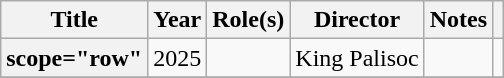<table class="wikitable plainrowheaders sortable">
<tr>
<th scope="col">Title</th>
<th scope="col">Year</th>
<th scope="col">Role(s)</th>
<th scope="col">Director</th>
<th scope="col" class="unsortable">Notes</th>
<th class="unsortable"></th>
</tr>
<tr>
<th>scope="row" </th>
<td>2025</td>
<td></td>
<td>King Palisoc</td>
<td></td>
<td style="text-align:center"></td>
</tr>
<tr>
</tr>
</table>
